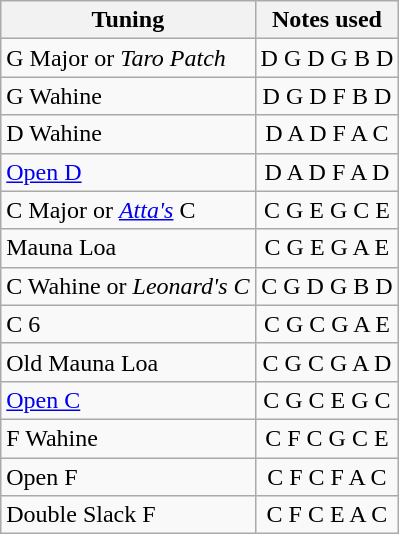<table class="wikitable">
<tr>
<th>Tuning</th>
<th>Notes used</th>
</tr>
<tr>
<td>G Major or <em>Taro Patch</em></td>
<td align=center>D G D G B D</td>
</tr>
<tr>
<td>G Wahine</td>
<td align=center>D G D F B D</td>
</tr>
<tr>
<td>D Wahine</td>
<td align=center>D A D F A C</td>
</tr>
<tr>
<td><a href='#'>Open D</a></td>
<td align=center>D A D F A D</td>
</tr>
<tr>
<td>C Major or <a href='#'><em>Atta's</em></a> C</td>
<td align=center>C G E G C E</td>
</tr>
<tr>
<td>Mauna Loa</td>
<td align=center>C G E G A E</td>
</tr>
<tr>
<td>C Wahine or <em>Leonard's C</em></td>
<td align=center>C G D G B D</td>
</tr>
<tr>
<td>C 6</td>
<td align=center>C G C G A E</td>
</tr>
<tr>
<td>Old Mauna Loa</td>
<td align=center>C G C G A D</td>
</tr>
<tr>
<td><a href='#'>Open C</a></td>
<td align=center>C G C E G C</td>
</tr>
<tr>
<td>F Wahine</td>
<td align=center>C F C G C E</td>
</tr>
<tr>
<td>Open F</td>
<td align=center>C F C F A C</td>
</tr>
<tr>
<td>Double Slack F</td>
<td align=center>C F C E A C</td>
</tr>
</table>
